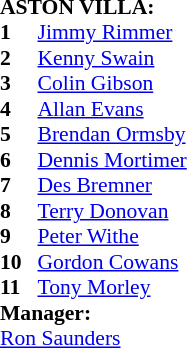<table style="font-size: 90%" cellspacing="0" cellpadding="0">
<tr>
<td colspan="4"><strong>ASTON VILLA:</strong></td>
</tr>
<tr>
<th width="25"></th>
</tr>
<tr>
<td><strong>1</strong></td>
<td> <a href='#'>Jimmy Rimmer</a></td>
</tr>
<tr>
<td><strong>2</strong></td>
<td> <a href='#'>Kenny Swain</a></td>
</tr>
<tr>
<td><strong>3</strong></td>
<td> <a href='#'>Colin Gibson</a></td>
</tr>
<tr>
<td><strong>4</strong></td>
<td> <a href='#'>Allan Evans</a></td>
</tr>
<tr>
<td><strong>5</strong></td>
<td> <a href='#'>Brendan Ormsby</a></td>
</tr>
<tr>
<td><strong>6</strong></td>
<td> <a href='#'>Dennis Mortimer</a></td>
</tr>
<tr>
<td><strong>7</strong></td>
<td> <a href='#'>Des Bremner</a></td>
</tr>
<tr>
<td><strong>8</strong></td>
<td> <a href='#'>Terry Donovan</a></td>
</tr>
<tr>
<td><strong>9</strong></td>
<td> <a href='#'>Peter Withe</a></td>
</tr>
<tr>
<td><strong>10</strong></td>
<td> <a href='#'>Gordon Cowans</a></td>
</tr>
<tr>
<td><strong>11</strong></td>
<td> <a href='#'>Tony Morley</a></td>
</tr>
<tr>
<td colspan=4><strong>Manager:</strong></td>
</tr>
<tr>
<td colspan="4"> <a href='#'>Ron Saunders</a></td>
</tr>
</table>
